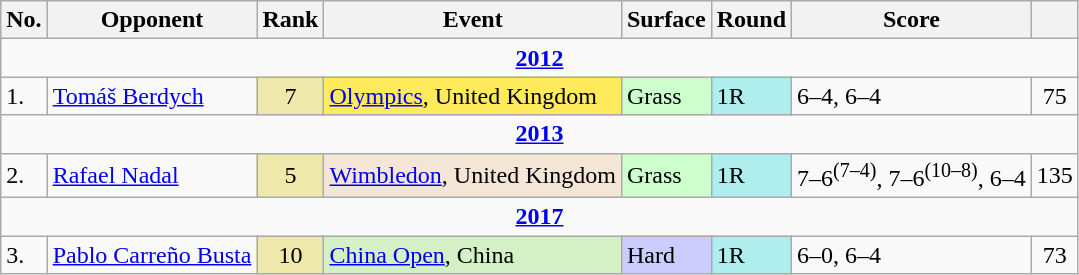<table class="wikitable">
<tr>
<th>No.</th>
<th>Opponent</th>
<th>Rank</th>
<th>Event</th>
<th>Surface</th>
<th>Round</th>
<th class="unsortable">Score</th>
<th></th>
</tr>
<tr>
<td colspan=8 style="text-align:center;"><strong><a href='#'>2012</a></strong></td>
</tr>
<tr>
<td>1.</td>
<td> <a href='#'>Tomáš Berdych</a></td>
<td align=center bgcolor=EEE8AA>7</td>
<td bgcolor=FFEA5C><a href='#'>Olympics</a>, United Kingdom</td>
<td bgcolor=CCFFCC>Grass</td>
<td bgcolor=afeeee>1R</td>
<td>6–4, 6–4</td>
<td align=center>75</td>
</tr>
<tr>
<td colspan=8 style="text-align:center;"><strong><a href='#'>2013</a></strong></td>
</tr>
<tr>
<td>2.</td>
<td> <a href='#'>Rafael Nadal</a></td>
<td align=center bgcolor=EEE8AA>5</td>
<td bgcolor=F3E6D7><a href='#'>Wimbledon</a>, United Kingdom</td>
<td bgcolor=CCFFCC>Grass</td>
<td bgcolor=afeeee>1R</td>
<td>7–6<sup>(7–4)</sup>, 7–6<sup>(10–8)</sup>, 6–4</td>
<td align=center>135</td>
</tr>
<tr>
<td colspan=8 style="text-align:center;"><strong><a href='#'>2017</a></strong></td>
</tr>
<tr>
<td>3.</td>
<td> <a href='#'>Pablo Carreño Busta</a></td>
<td align=center bgcolor=EEE8AA>10</td>
<td bgcolor=d4f1c5><a href='#'>China Open</a>, China</td>
<td bgcolor=CCCCFF>Hard</td>
<td bgcolor=afeeee>1R</td>
<td>6–0, 6–4</td>
<td align=center>73</td>
</tr>
</table>
